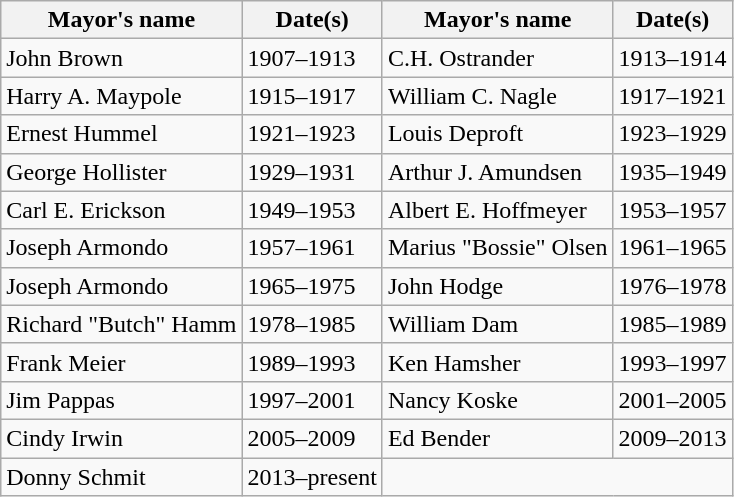<table class="wikitable">
<tr>
<th>Mayor's name</th>
<th>Date(s)</th>
<th>Mayor's name</th>
<th>Date(s)</th>
</tr>
<tr>
<td>John Brown</td>
<td>1907–1913</td>
<td>C.H. Ostrander</td>
<td>1913–1914</td>
</tr>
<tr>
<td>Harry A. Maypole</td>
<td>1915–1917</td>
<td>William C. Nagle</td>
<td>1917–1921</td>
</tr>
<tr>
<td>Ernest Hummel</td>
<td>1921–1923</td>
<td>Louis Deproft</td>
<td>1923–1929</td>
</tr>
<tr>
<td>George Hollister</td>
<td>1929–1931</td>
<td>Arthur J. Amundsen</td>
<td>1935–1949</td>
</tr>
<tr>
<td>Carl E. Erickson</td>
<td>1949–1953</td>
<td>Albert E. Hoffmeyer</td>
<td>1953–1957</td>
</tr>
<tr>
<td>Joseph Armondo</td>
<td>1957–1961</td>
<td>Marius "Bossie" Olsen</td>
<td>1961–1965</td>
</tr>
<tr>
<td>Joseph Armondo</td>
<td>1965–1975</td>
<td>John Hodge</td>
<td>1976–1978</td>
</tr>
<tr>
<td>Richard "Butch" Hamm</td>
<td>1978–1985</td>
<td>William Dam</td>
<td>1985–1989</td>
</tr>
<tr>
<td>Frank Meier</td>
<td>1989–1993</td>
<td>Ken Hamsher</td>
<td>1993–1997</td>
</tr>
<tr>
<td>Jim Pappas</td>
<td>1997–2001</td>
<td>Nancy Koske</td>
<td>2001–2005</td>
</tr>
<tr>
<td>Cindy Irwin</td>
<td>2005–2009</td>
<td>Ed Bender</td>
<td>2009–2013</td>
</tr>
<tr>
<td>Donny Schmit</td>
<td>2013–present</td>
</tr>
</table>
